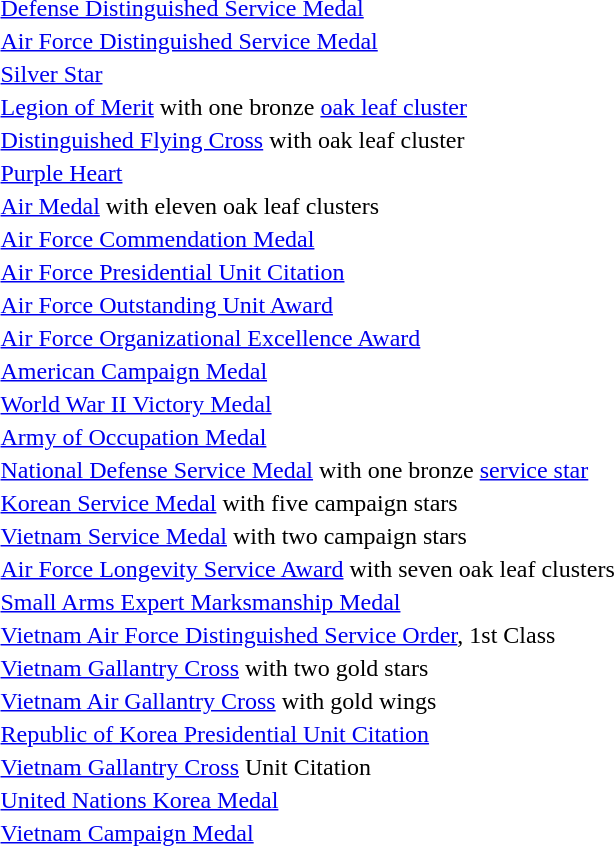<table>
<tr>
<td></td>
<td><a href='#'>Defense Distinguished Service Medal</a></td>
</tr>
<tr>
<td></td>
<td><a href='#'>Air Force Distinguished Service Medal</a></td>
</tr>
<tr>
<td></td>
<td><a href='#'>Silver Star</a></td>
</tr>
<tr>
<td></td>
<td><a href='#'>Legion of Merit</a> with one bronze <a href='#'>oak leaf cluster</a></td>
</tr>
<tr>
<td></td>
<td><a href='#'>Distinguished Flying Cross</a> with oak leaf cluster</td>
</tr>
<tr>
<td></td>
<td><a href='#'>Purple Heart</a></td>
</tr>
<tr>
<td></td>
<td><a href='#'>Air Medal</a> with eleven oak leaf clusters</td>
</tr>
<tr>
<td></td>
<td><a href='#'>Air Force Commendation Medal</a></td>
</tr>
<tr>
<td></td>
<td><a href='#'>Air Force Presidential Unit Citation</a></td>
</tr>
<tr>
<td></td>
<td><a href='#'>Air Force Outstanding Unit Award</a></td>
</tr>
<tr>
<td></td>
<td><a href='#'>Air Force Organizational Excellence Award</a></td>
</tr>
<tr>
<td></td>
<td><a href='#'>American Campaign Medal</a></td>
</tr>
<tr>
<td></td>
<td><a href='#'>World War II Victory Medal</a></td>
</tr>
<tr>
<td></td>
<td><a href='#'>Army of Occupation Medal</a></td>
</tr>
<tr>
<td></td>
<td><a href='#'>National Defense Service Medal</a> with one bronze <a href='#'>service star</a></td>
</tr>
<tr>
<td></td>
<td><a href='#'>Korean Service Medal</a> with five campaign stars</td>
</tr>
<tr>
<td></td>
<td><a href='#'>Vietnam Service Medal</a> with two campaign stars</td>
</tr>
<tr>
<td></td>
<td><a href='#'>Air Force Longevity Service Award</a> with seven oak leaf clusters</td>
</tr>
<tr>
<td></td>
<td><a href='#'>Small Arms Expert Marksmanship Medal</a></td>
</tr>
<tr>
<td></td>
<td><a href='#'>Vietnam Air Force Distinguished Service Order</a>, 1st Class</td>
</tr>
<tr>
<td></td>
<td><a href='#'>Vietnam Gallantry Cross</a> with two gold stars</td>
</tr>
<tr>
<td></td>
<td><a href='#'>Vietnam Air Gallantry Cross</a> with gold wings</td>
</tr>
<tr>
<td></td>
<td><a href='#'>Republic of Korea Presidential Unit Citation</a></td>
</tr>
<tr>
<td></td>
<td><a href='#'>Vietnam Gallantry Cross</a> Unit Citation</td>
</tr>
<tr>
<td></td>
<td><a href='#'>United Nations Korea Medal</a></td>
</tr>
<tr>
<td></td>
<td><a href='#'>Vietnam Campaign Medal</a></td>
</tr>
</table>
